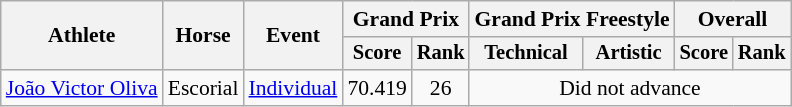<table class=wikitable style=font-size:90%;>
<tr>
<th rowspan="2">Athlete</th>
<th rowspan="2">Horse</th>
<th rowspan="2">Event</th>
<th colspan="2">Grand Prix</th>
<th colspan="2">Grand Prix Freestyle</th>
<th colspan="2">Overall</th>
</tr>
<tr style="font-size:95%">
<th>Score</th>
<th>Rank</th>
<th>Technical</th>
<th>Artistic</th>
<th>Score</th>
<th>Rank</th>
</tr>
<tr align=center>
<td align=left><a href='#'>João Victor Oliva</a></td>
<td align=left>Escorial</td>
<td align=left><a href='#'>Individual</a></td>
<td>70.419</td>
<td>26</td>
<td colspan=4>Did not advance</td>
</tr>
</table>
